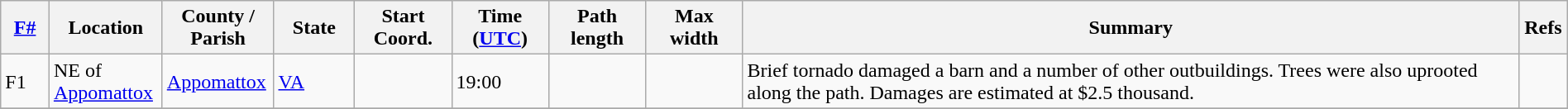<table class="wikitable sortable" style="width:100%;">
<tr>
<th scope="col"  style="width:3%; text-align:center;"><a href='#'>F#</a></th>
<th scope="col"  style="width:7%; text-align:center;" class="unsortable">Location</th>
<th scope="col"  style="width:6%; text-align:center;" class="unsortable">County / Parish</th>
<th scope="col"  style="width:5%; text-align:center;">State</th>
<th scope="col"  style="width:6%; text-align:center;">Start Coord.</th>
<th scope="col"  style="width:6%; text-align:center;">Time (<a href='#'>UTC</a>)</th>
<th scope="col"  style="width:6%; text-align:center;">Path length</th>
<th scope="col"  style="width:6%; text-align:center;">Max width</th>
<th scope="col" class="unsortable" style="width:48%; text-align:center;">Summary</th>
<th scope="col" class="unsortable" style="width:3%; text-align:center;">Refs</th>
</tr>
<tr>
<td bgcolor=>F1</td>
<td>NE of <a href='#'>Appomattox</a></td>
<td><a href='#'>Appomattox</a></td>
<td><a href='#'>VA</a></td>
<td></td>
<td>19:00</td>
<td></td>
<td></td>
<td>Brief tornado damaged a barn and a number of other outbuildings. Trees were also uprooted along the path. Damages are estimated at $2.5 thousand.</td>
<td></td>
</tr>
<tr>
</tr>
</table>
